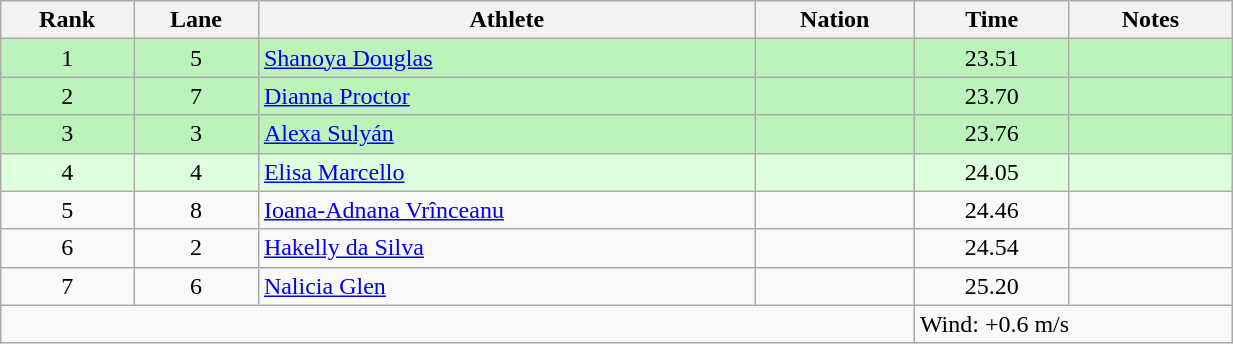<table class="wikitable sortable" style="text-align:center;width: 65%;">
<tr>
<th scope="col">Rank</th>
<th scope="col">Lane</th>
<th scope="col">Athlete</th>
<th scope="col">Nation</th>
<th scope="col">Time</th>
<th scope="col">Notes</th>
</tr>
<tr bgcolor=bbf3bb>
<td>1</td>
<td>5</td>
<td align=left><a href='#'>Shanoya Douglas</a></td>
<td align=left></td>
<td>23.51</td>
<td></td>
</tr>
<tr bgcolor=bbf3bb>
<td>2</td>
<td>7</td>
<td align=left><a href='#'>Dianna Proctor</a></td>
<td align=left></td>
<td>23.70</td>
<td></td>
</tr>
<tr bgcolor=bbf3bb>
<td>3</td>
<td>3</td>
<td align=left><a href='#'>Alexa Sulyán</a></td>
<td align=left></td>
<td>23.76</td>
<td></td>
</tr>
<tr bgcolor=ddffdd>
<td>4</td>
<td>4</td>
<td align=left><a href='#'>Elisa Marcello</a></td>
<td align=left></td>
<td>24.05</td>
<td></td>
</tr>
<tr>
<td>5</td>
<td>8</td>
<td align=left><a href='#'>Ioana-Adnana Vrînceanu</a></td>
<td align=left></td>
<td>24.46</td>
<td></td>
</tr>
<tr>
<td>6</td>
<td>2</td>
<td align=left><a href='#'>Hakelly da Silva</a></td>
<td align=left></td>
<td>24.54</td>
<td></td>
</tr>
<tr>
<td>7</td>
<td>6</td>
<td align=left><a href='#'>Nalicia Glen</a></td>
<td align=left></td>
<td>25.20</td>
<td></td>
</tr>
<tr class="sortbottom">
<td colspan="4"></td>
<td colspan="2" style="text-align:left;">Wind: +0.6 m/s</td>
</tr>
</table>
